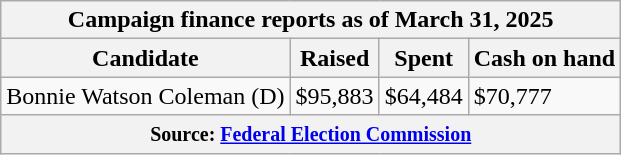<table class="wikitable sortable">
<tr>
<th colspan=4>Campaign finance reports as of March 31, 2025</th>
</tr>
<tr style="text-align:center;">
<th>Candidate</th>
<th>Raised</th>
<th>Spent</th>
<th>Cash on hand</th>
</tr>
<tr>
<td>Bonnie Watson Coleman (D)</td>
<td>$95,883</td>
<td>$64,484</td>
<td>$70,777</td>
</tr>
<tr>
<th colspan="4"><small>Source: <a href='#'>Federal Election Commission</a></small></th>
</tr>
</table>
